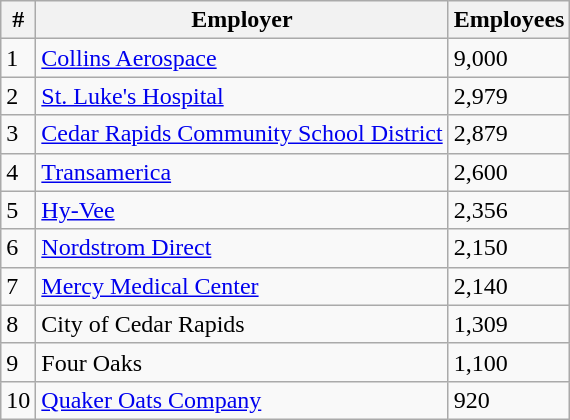<table class="wikitable">
<tr>
<th>#</th>
<th>Employer</th>
<th>Employees</th>
</tr>
<tr>
<td>1</td>
<td><a href='#'>Collins Aerospace</a></td>
<td>9,000</td>
</tr>
<tr>
<td>2</td>
<td><a href='#'>St. Luke's Hospital</a></td>
<td>2,979</td>
</tr>
<tr>
<td>3</td>
<td><a href='#'>Cedar Rapids Community School District</a></td>
<td>2,879</td>
</tr>
<tr>
<td>4</td>
<td><a href='#'>Transamerica</a></td>
<td>2,600</td>
</tr>
<tr>
<td>5</td>
<td><a href='#'>Hy-Vee</a></td>
<td>2,356</td>
</tr>
<tr>
<td>6</td>
<td><a href='#'>Nordstrom Direct</a></td>
<td>2,150</td>
</tr>
<tr>
<td>7</td>
<td><a href='#'>Mercy Medical Center</a></td>
<td>2,140</td>
</tr>
<tr>
<td>8</td>
<td>City of Cedar Rapids</td>
<td>1,309</td>
</tr>
<tr>
<td>9</td>
<td>Four Oaks</td>
<td>1,100</td>
</tr>
<tr>
<td>10</td>
<td><a href='#'>Quaker Oats Company</a></td>
<td>920</td>
</tr>
</table>
